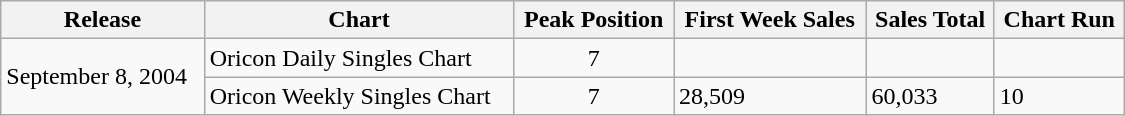<table class="wikitable" style="width:750px;">
<tr>
<th>Release</th>
<th>Chart</th>
<th>Peak Position</th>
<th>First Week Sales</th>
<th>Sales Total</th>
<th>Chart Run</th>
</tr>
<tr>
<td rowspan="3">September 8, 2004</td>
<td>Oricon Daily Singles Chart</td>
<td style="text-align:center;">7</td>
<td></td>
<td></td>
<td></td>
</tr>
<tr>
<td>Oricon Weekly Singles Chart</td>
<td style="text-align:center;">7</td>
<td>28,509</td>
<td>60,033</td>
<td>10</td>
</tr>
</table>
